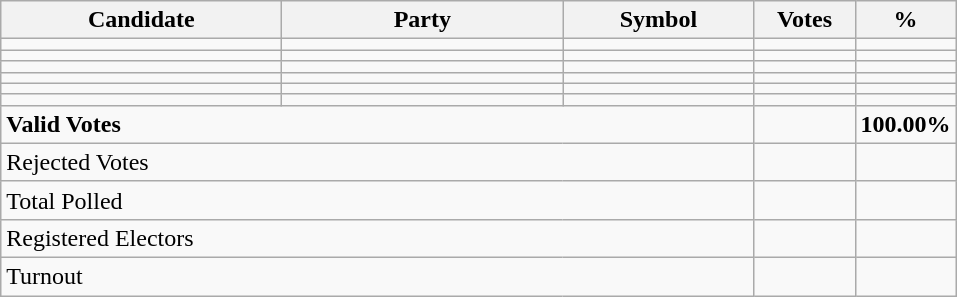<table class="wikitable" border="1" style="text-align:right;">
<tr>
<th align=left width="180">Candidate</th>
<th align=left width="180">Party</th>
<th align=left width="120">Symbol</th>
<th align=left width="60">Votes</th>
<th align=left width="60">%</th>
</tr>
<tr>
<td align=left></td>
<td align=left></td>
<td></td>
<td></td>
<td></td>
</tr>
<tr>
<td align=left></td>
<td align=left></td>
<td></td>
<td></td>
<td></td>
</tr>
<tr>
<td align=left></td>
<td align=left></td>
<td></td>
<td></td>
<td></td>
</tr>
<tr>
<td align=left></td>
<td align=left></td>
<td></td>
<td></td>
<td></td>
</tr>
<tr>
<td align=left></td>
<td align=left></td>
<td></td>
<td></td>
<td></td>
</tr>
<tr>
<td align=left></td>
<td align=left></td>
<td></td>
<td></td>
<td></td>
</tr>
<tr>
<td align=left colspan=3><strong>Valid Votes</strong></td>
<td><strong> </strong></td>
<td><strong>100.00%</strong></td>
</tr>
<tr>
<td align=left colspan=3>Rejected Votes</td>
<td></td>
<td></td>
</tr>
<tr>
<td align=left colspan=3>Total Polled</td>
<td></td>
<td></td>
</tr>
<tr>
<td align=left colspan=3>Registered Electors</td>
<td></td>
<td></td>
</tr>
<tr>
<td align=left colspan=3>Turnout</td>
<td></td>
</tr>
</table>
